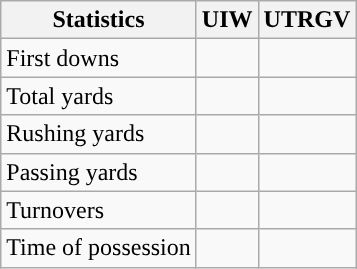<table class="wikitable" style="float:left">
<tr>
<th>Statistics</th>
<th>UIW</th>
<th>UTRGV</th>
</tr>
<tr>
<td>First downs</td>
<td></td>
<td></td>
</tr>
<tr>
<td>Total yards</td>
<td></td>
<td></td>
</tr>
<tr>
<td>Rushing yards</td>
<td></td>
<td></td>
</tr>
<tr>
<td>Passing yards</td>
<td></td>
<td></td>
</tr>
<tr>
<td>Turnovers</td>
<td></td>
<td></td>
</tr>
<tr>
<td>Time of possession</td>
<td></td>
<td></td>
</tr>
</table>
